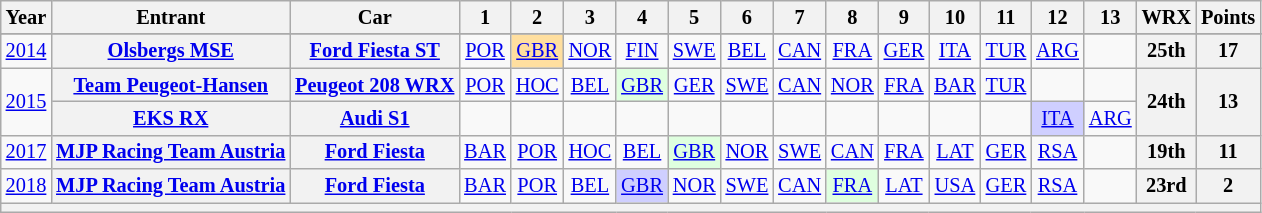<table class="wikitable" border="1" style="text-align:center; font-size:85%;">
<tr valign="top">
<th>Year</th>
<th>Entrant</th>
<th>Car</th>
<th>1</th>
<th>2</th>
<th>3</th>
<th>4</th>
<th>5</th>
<th>6</th>
<th>7</th>
<th>8</th>
<th>9</th>
<th>10</th>
<th>11</th>
<th>12</th>
<th>13</th>
<th>WRX</th>
<th>Points</th>
</tr>
<tr>
</tr>
<tr>
<td><a href='#'>2014</a></td>
<th nowrap><a href='#'>Olsbergs MSE</a></th>
<th nowrap><a href='#'>Ford Fiesta ST</a></th>
<td><a href='#'>POR</a></td>
<td style="background:#FFDF9F;"><a href='#'>GBR</a><br></td>
<td><a href='#'>NOR</a></td>
<td><a href='#'>FIN</a></td>
<td><a href='#'>SWE</a></td>
<td><a href='#'>BEL</a></td>
<td><a href='#'>CAN</a></td>
<td><a href='#'>FRA</a></td>
<td><a href='#'>GER</a></td>
<td><a href='#'>ITA</a></td>
<td><a href='#'>TUR</a></td>
<td><a href='#'>ARG</a></td>
<td></td>
<th>25th</th>
<th>17</th>
</tr>
<tr>
<td rowspan=2><a href='#'>2015</a></td>
<th nowrap><a href='#'>Team Peugeot-Hansen</a></th>
<th nowrap><a href='#'>Peugeot 208 WRX</a></th>
<td><a href='#'>POR</a></td>
<td><a href='#'>HOC</a></td>
<td><a href='#'>BEL</a></td>
<td style="background:#DFFFDF;"><a href='#'>GBR</a><br></td>
<td><a href='#'>GER</a></td>
<td><a href='#'>SWE</a></td>
<td><a href='#'>CAN</a></td>
<td><a href='#'>NOR</a></td>
<td><a href='#'>FRA</a></td>
<td><a href='#'>BAR</a></td>
<td><a href='#'>TUR</a></td>
<td></td>
<td></td>
<th rowspan=2>24th</th>
<th rowspan=2>13</th>
</tr>
<tr>
<th nowrap><a href='#'>EKS RX</a></th>
<th nowrap><a href='#'>Audi S1</a></th>
<td></td>
<td></td>
<td></td>
<td></td>
<td></td>
<td></td>
<td></td>
<td></td>
<td></td>
<td></td>
<td></td>
<td style="background:#CFCFFF;"><a href='#'>ITA</a><br></td>
<td><a href='#'>ARG</a></td>
</tr>
<tr>
<td><a href='#'>2017</a></td>
<th nowrap><a href='#'>MJP Racing Team Austria</a></th>
<th nowrap><a href='#'>Ford Fiesta</a></th>
<td><a href='#'>BAR</a></td>
<td><a href='#'>POR</a></td>
<td><a href='#'>HOC</a></td>
<td><a href='#'>BEL</a></td>
<td style="background:#DFFFDF;"><a href='#'>GBR</a><br></td>
<td><a href='#'>NOR</a></td>
<td><a href='#'>SWE</a></td>
<td><a href='#'>CAN</a></td>
<td><a href='#'>FRA</a></td>
<td><a href='#'>LAT</a></td>
<td><a href='#'>GER</a></td>
<td><a href='#'>RSA</a></td>
<td></td>
<th>19th</th>
<th>11</th>
</tr>
<tr>
<td><a href='#'>2018</a></td>
<th nowrap><a href='#'>MJP Racing Team Austria</a></th>
<th nowrap><a href='#'>Ford Fiesta</a></th>
<td><a href='#'>BAR</a></td>
<td><a href='#'>POR</a></td>
<td><a href='#'>BEL</a></td>
<td style="background:#CFCFFF;"><a href='#'>GBR</a><br></td>
<td><a href='#'>NOR</a></td>
<td><a href='#'>SWE</a></td>
<td><a href='#'>CAN</a></td>
<td style="background:#DFFFDF;"><a href='#'>FRA</a><br></td>
<td><a href='#'>LAT</a></td>
<td><a href='#'>USA</a></td>
<td><a href='#'>GER</a></td>
<td><a href='#'>RSA</a></td>
<td></td>
<th>23rd</th>
<th>2</th>
</tr>
<tr>
<th colspan="19"></th>
</tr>
</table>
